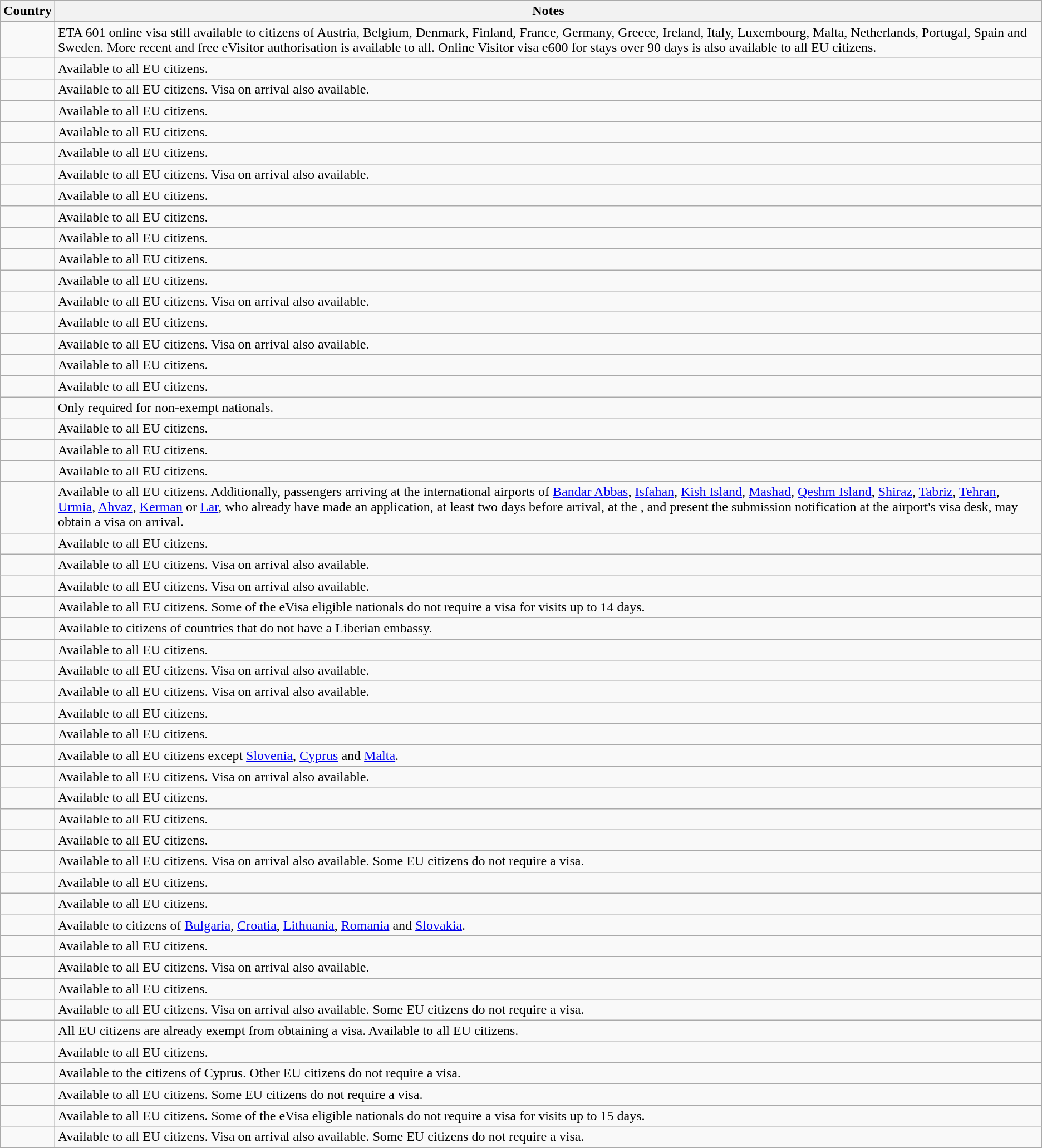<table class="wikitable">
<tr>
<th>Country</th>
<th>Notes</th>
</tr>
<tr>
<td></td>
<td>ETA 601 online visa still available to citizens of Austria, Belgium, Denmark, Finland, France, Germany, Greece, Ireland, Italy, Luxembourg, Malta, Netherlands, Portugal, Spain and Sweden. More recent and free eVisitor authorisation is available to all. Online Visitor visa e600 for stays over 90 days is also available to all EU citizens.</td>
</tr>
<tr>
<td></td>
<td>Available to all EU citizens.</td>
</tr>
<tr>
<td></td>
<td>Available to all EU citizens. Visa on arrival also available.</td>
</tr>
<tr>
<td></td>
<td>Available to all EU citizens.</td>
</tr>
<tr>
<td></td>
<td>Available to all EU citizens.</td>
</tr>
<tr>
<td></td>
<td>Available to all EU citizens.</td>
</tr>
<tr>
<td></td>
<td>Available to all EU citizens. Visa on arrival also available.</td>
</tr>
<tr>
<td></td>
<td>Available to all EU citizens.</td>
</tr>
<tr>
<td></td>
<td>Available to all EU citizens.</td>
</tr>
<tr>
<td></td>
<td>Available to all EU citizens.</td>
</tr>
<tr>
<td></td>
<td>Available to all EU citizens.</td>
</tr>
<tr>
<td></td>
<td>Available to all EU citizens.</td>
</tr>
<tr>
<td></td>
<td>Available to all EU citizens. Visa on arrival also available.</td>
</tr>
<tr>
<td></td>
<td>Available to all EU citizens.</td>
</tr>
<tr>
<td></td>
<td>Available to all EU citizens. Visa on arrival also available.</td>
</tr>
<tr>
<td></td>
<td>Available to all EU citizens.</td>
</tr>
<tr>
<td></td>
<td>Available to all EU citizens.</td>
</tr>
<tr>
<td></td>
<td>Only required for non-exempt nationals.</td>
</tr>
<tr>
<td></td>
<td>Available to all EU citizens.</td>
</tr>
<tr>
<td></td>
<td>Available to all EU citizens.</td>
</tr>
<tr>
<td></td>
<td>Available to all EU citizens.</td>
</tr>
<tr>
<td></td>
<td>Available to all EU citizens. Additionally, passengers arriving at the international airports of <a href='#'>Bandar Abbas</a>, <a href='#'>Isfahan</a>, <a href='#'>Kish Island</a>, <a href='#'>Mashad</a>, <a href='#'>Qeshm Island</a>, <a href='#'>Shiraz</a>, <a href='#'>Tabriz</a>, <a href='#'>Tehran</a>, <a href='#'>Urmia</a>, <a href='#'>Ahvaz</a>, <a href='#'>Kerman</a> or <a href='#'>Lar</a>, who already have made an application, at least two days before arrival, at the , and present the submission notification at the airport's visa desk, may obtain a visa on arrival.</td>
</tr>
<tr>
<td></td>
<td>Available to all EU citizens.</td>
</tr>
<tr>
<td></td>
<td>Available to all EU citizens. Visa on arrival also available.</td>
</tr>
<tr>
<td></td>
<td>Available to all EU citizens. Visa on arrival also available.</td>
</tr>
<tr>
<td></td>
<td>Available to all EU citizens. Some of the eVisa eligible nationals do not require a visa for visits up to 14 days.</td>
</tr>
<tr>
<td></td>
<td>Available to citizens of countries that do not have a Liberian embassy.</td>
</tr>
<tr>
<td></td>
<td>Available to all EU citizens.</td>
</tr>
<tr>
<td></td>
<td>Available to all EU citizens. Visa on arrival also available.</td>
</tr>
<tr>
<td></td>
<td>Available to all EU citizens. Visa on arrival also available.</td>
</tr>
<tr>
<td></td>
<td>Available to all EU citizens.</td>
</tr>
<tr>
<td></td>
<td>Available to all EU citizens.</td>
</tr>
<tr>
<td></td>
<td>Available to all EU citizens except <a href='#'>Slovenia</a>, <a href='#'>Cyprus</a> and <a href='#'>Malta</a>.</td>
</tr>
<tr>
<td></td>
<td>Available to all EU citizens. Visa on arrival also available.</td>
</tr>
<tr>
<td></td>
<td>Available to all EU citizens.</td>
</tr>
<tr>
<td></td>
<td>Available to all EU citizens.</td>
</tr>
<tr>
<td></td>
<td>Available to all EU citizens.</td>
</tr>
<tr>
<td></td>
<td>Available to all EU citizens. Visa on arrival also available. Some EU citizens do not require a visa.</td>
</tr>
<tr>
<td></td>
<td>Available to all EU citizens.</td>
</tr>
<tr>
<td></td>
<td>Available to all EU citizens.</td>
</tr>
<tr>
<td></td>
<td>Available to citizens of <a href='#'>Bulgaria</a>, <a href='#'>Croatia</a>, <a href='#'>Lithuania</a>, <a href='#'>Romania</a> and <a href='#'>Slovakia</a>.</td>
</tr>
<tr>
<td></td>
<td>Available to all EU citizens.</td>
</tr>
<tr>
<td></td>
<td>Available to all EU citizens. Visa on arrival also available.</td>
</tr>
<tr>
<td></td>
<td>Available to all EU citizens.</td>
</tr>
<tr>
<td></td>
<td>Available to all EU citizens. Visa on arrival also available. Some EU citizens do not require a visa.</td>
</tr>
<tr>
<td></td>
<td>All EU citizens are already exempt from obtaining a visa. Available to all EU citizens.</td>
</tr>
<tr>
<td></td>
<td>Available to all EU citizens.</td>
</tr>
<tr>
<td></td>
<td>Available to the citizens of Cyprus. Other EU citizens do not require a visa.</td>
</tr>
<tr>
<td></td>
<td>Available to all EU citizens. Some EU citizens do not require a visa.</td>
</tr>
<tr>
<td></td>
<td>Available to all EU citizens. Some of the eVisa eligible nationals do not require a visa for visits up to 15 days.</td>
</tr>
<tr>
<td></td>
<td>Available to all EU citizens. Visa on arrival also available. Some EU citizens do not require a visa.</td>
</tr>
</table>
